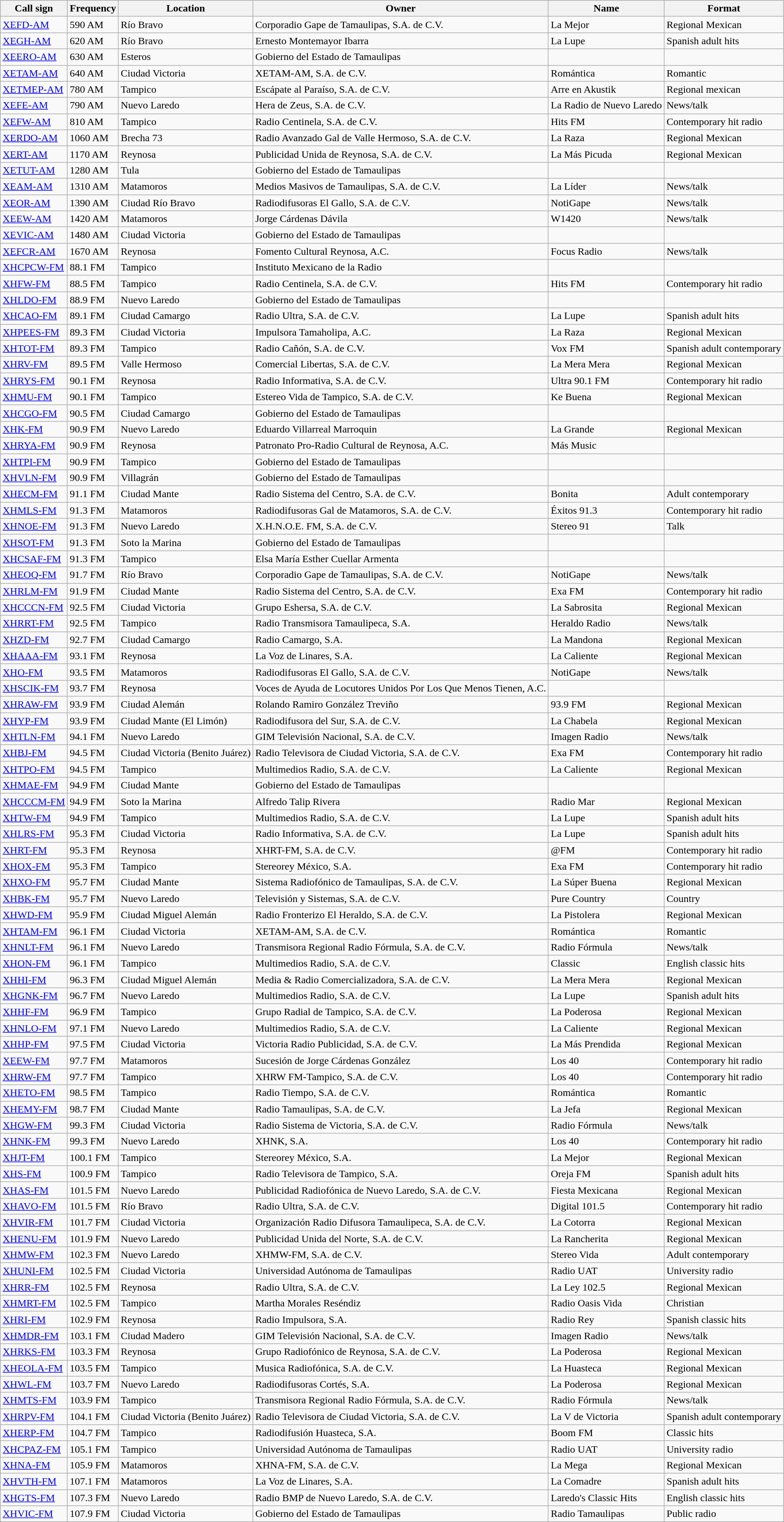<table class="wikitable sortable">
<tr>
<th>Call sign</th>
<th>Frequency</th>
<th>Location</th>
<th>Owner</th>
<th>Name</th>
<th>Format</th>
</tr>
<tr>
<td><a href='#'>XEFD-AM</a></td>
<td>590 AM</td>
<td>Río Bravo</td>
<td>Corporadio Gape de Tamaulipas, S.A. de C.V.</td>
<td>La Mejor</td>
<td>Regional Mexican</td>
</tr>
<tr>
<td><a href='#'>XEGH-AM</a></td>
<td>620 AM</td>
<td>Río Bravo</td>
<td>Ernesto Montemayor Ibarra</td>
<td>La Lupe</td>
<td>Spanish adult hits</td>
</tr>
<tr>
<td><a href='#'>XEERO-AM</a></td>
<td>630 AM</td>
<td>Esteros</td>
<td>Gobierno del Estado de Tamaulipas</td>
<td></td>
<td></td>
</tr>
<tr>
<td><a href='#'>XETAM-AM</a></td>
<td>640 AM</td>
<td>Ciudad Victoria</td>
<td>XETAM-AM, S.A. de C.V.</td>
<td>Romántica</td>
<td>Romantic</td>
</tr>
<tr>
<td><a href='#'>XETMEP-AM</a></td>
<td>780 AM</td>
<td>Tampico</td>
<td>Escápate al Paraíso, S.A. de C.V.</td>
<td>Arre en Akustik</td>
<td>Regional mexican</td>
</tr>
<tr>
<td><a href='#'>XEFE-AM</a></td>
<td>790 AM</td>
<td>Nuevo Laredo</td>
<td>Hera de Zeus, S.A. de C.V.</td>
<td>La Radio de Nuevo Laredo</td>
<td>News/talk</td>
</tr>
<tr>
<td><a href='#'>XEFW-AM</a></td>
<td>810 AM</td>
<td>Tampico</td>
<td>Radio Centinela, S.A. de C.V.</td>
<td>Hits FM</td>
<td>Contemporary hit radio</td>
</tr>
<tr>
<td><a href='#'>XERDO-AM</a></td>
<td>1060 AM</td>
<td>Brecha 73</td>
<td>Radio Avanzado Gal de Valle Hermoso, S.A. de C.V.</td>
<td>La Raza</td>
<td>Regional Mexican</td>
</tr>
<tr>
<td><a href='#'>XERT-AM</a></td>
<td>1170 AM</td>
<td>Reynosa</td>
<td>Publicidad Unida de Reynosa, S.A. de C.V.</td>
<td>La Más Picuda</td>
<td>Regional Mexican</td>
</tr>
<tr>
<td><a href='#'>XETUT-AM</a></td>
<td>1280 AM</td>
<td>Tula</td>
<td>Gobierno del Estado de Tamaulipas</td>
<td></td>
<td></td>
</tr>
<tr>
<td><a href='#'>XEAM-AM</a></td>
<td>1310 AM</td>
<td>Matamoros</td>
<td>Medios Masivos de Tamaulipas, S.A. de C.V.</td>
<td>La Líder</td>
<td>News/talk</td>
</tr>
<tr>
<td><a href='#'>XEOR-AM</a></td>
<td>1390 AM</td>
<td>Ciudad Río Bravo</td>
<td>Radiodifusoras El Gallo, S.A. de C.V.</td>
<td>NotiGape</td>
<td>News/talk</td>
</tr>
<tr>
<td><a href='#'>XEEW-AM</a></td>
<td>1420 AM</td>
<td>Matamoros</td>
<td>Jorge Cárdenas Dávila</td>
<td>W1420</td>
<td>News/talk</td>
</tr>
<tr>
<td><a href='#'>XEVIC-AM</a></td>
<td>1480 AM</td>
<td>Ciudad Victoria</td>
<td>Gobierno del Estado de Tamaulipas</td>
<td></td>
<td></td>
</tr>
<tr>
<td><a href='#'>XEFCR-AM</a></td>
<td>1670 AM</td>
<td>Reynosa</td>
<td>Fomento Cultural Reynosa, A.C.</td>
<td>Focus Radio</td>
<td>News/talk</td>
</tr>
<tr>
<td><a href='#'>XHCPCW-FM</a></td>
<td>88.1 FM</td>
<td>Tampico</td>
<td>Instituto Mexicano de la Radio</td>
<td></td>
<td></td>
</tr>
<tr>
<td><a href='#'>XHFW-FM</a></td>
<td>88.5 FM</td>
<td>Tampico</td>
<td>Radio Centinela, S.A. de C.V.</td>
<td>Hits FM</td>
<td>Contemporary hit radio</td>
</tr>
<tr>
<td><a href='#'>XHLDO-FM</a></td>
<td>88.9 FM</td>
<td>Nuevo Laredo</td>
<td>Gobierno del Estado de Tamaulipas</td>
<td></td>
<td></td>
</tr>
<tr>
<td><a href='#'>XHCAO-FM</a></td>
<td>89.1 FM</td>
<td>Ciudad Camargo</td>
<td>Radio Ultra, S.A. de C.V.</td>
<td>La Lupe</td>
<td>Spanish adult hits</td>
</tr>
<tr>
<td><a href='#'>XHPEES-FM</a></td>
<td>89.3 FM</td>
<td>Ciudad Victoria</td>
<td>Impulsora Tamaholipa, A.C.</td>
<td>La Raza</td>
<td>Regional Mexican</td>
</tr>
<tr>
<td><a href='#'>XHTOT-FM</a></td>
<td>89.3 FM</td>
<td>Tampico</td>
<td>Radio Cañón, S.A. de C.V.</td>
<td>Vox FM</td>
<td>Spanish adult contemporary</td>
</tr>
<tr>
<td><a href='#'>XHRV-FM</a></td>
<td>89.5 FM</td>
<td>Valle Hermoso</td>
<td>Comercial Libertas, S.A. de C.V.</td>
<td>La Mera Mera</td>
<td>Regional Mexican</td>
</tr>
<tr>
<td><a href='#'>XHRYS-FM</a></td>
<td>90.1 FM</td>
<td>Reynosa</td>
<td>Radio Informativa, S.A. de C.V.</td>
<td>Ultra 90.1 FM</td>
<td>Contemporary hit radio</td>
</tr>
<tr>
<td><a href='#'>XHMU-FM</a></td>
<td>90.1 FM</td>
<td>Tampico</td>
<td>Estereo Vida de Tampico, S.A. de C.V.</td>
<td>Ke Buena</td>
<td>Regional Mexican</td>
</tr>
<tr>
<td><a href='#'>XHCGO-FM</a></td>
<td>90.5 FM</td>
<td>Ciudad Camargo</td>
<td>Gobierno del Estado de Tamaulipas</td>
<td></td>
<td></td>
</tr>
<tr>
<td><a href='#'>XHK-FM</a></td>
<td>90.9 FM</td>
<td>Nuevo Laredo</td>
<td>Eduardo Villarreal Marroquin</td>
<td>La Grande</td>
<td>Regional Mexican</td>
</tr>
<tr>
<td><a href='#'>XHRYA-FM</a></td>
<td>90.9 FM</td>
<td>Reynosa</td>
<td>Patronato Pro-Radio Cultural de Reynosa, A.C.</td>
<td>Más Music</td>
<td></td>
</tr>
<tr>
<td><a href='#'>XHTPI-FM</a></td>
<td>90.9 FM</td>
<td>Tampico</td>
<td>Gobierno del Estado de Tamaulipas</td>
<td></td>
<td></td>
</tr>
<tr>
<td><a href='#'>XHVLN-FM</a></td>
<td>90.9 FM</td>
<td>Villagrán</td>
<td>Gobierno del Estado de Tamaulipas</td>
<td></td>
<td></td>
</tr>
<tr>
<td><a href='#'>XHECM-FM</a></td>
<td>91.1 FM</td>
<td>Ciudad Mante</td>
<td>Radio Sistema del Centro, S.A. de C.V.</td>
<td>Bonita</td>
<td>Adult contemporary</td>
</tr>
<tr>
<td><a href='#'>XHMLS-FM</a></td>
<td>91.3 FM</td>
<td>Matamoros</td>
<td>Radiodifusoras Gal de Matamoros, S.A. de C.V.</td>
<td>Éxitos 91.3</td>
<td>Contemporary hit radio</td>
</tr>
<tr>
<td><a href='#'>XHNOE-FM</a></td>
<td>91.3 FM</td>
<td>Nuevo Laredo</td>
<td>X.H.N.O.E. FM, S.A. de C.V.</td>
<td>Stereo 91</td>
<td>Talk</td>
</tr>
<tr>
<td><a href='#'>XHSOT-FM</a></td>
<td>91.3 FM</td>
<td>Soto la Marina</td>
<td>Gobierno del Estado de Tamaulipas</td>
<td></td>
<td></td>
</tr>
<tr>
<td><a href='#'>XHCSAF-FM</a></td>
<td>91.3 FM</td>
<td>Tampico</td>
<td>Elsa María Esther Cuellar Armenta</td>
<td></td>
<td></td>
</tr>
<tr>
<td><a href='#'>XHEOQ-FM</a></td>
<td>91.7 FM</td>
<td>Río Bravo</td>
<td>Corporadio Gape de Tamaulipas, S.A. de C.V.</td>
<td>NotiGape</td>
<td>News/talk</td>
</tr>
<tr>
<td><a href='#'>XHRLM-FM</a></td>
<td>91.9 FM</td>
<td>Ciudad Mante</td>
<td>Radio Sistema del Centro, S.A. de C.V.</td>
<td>Exa FM</td>
<td>Contemporary hit radio</td>
</tr>
<tr>
<td><a href='#'>XHCCCN-FM</a></td>
<td>92.5 FM</td>
<td>Ciudad Victoria</td>
<td>Grupo Eshersa, S.A. de C.V.</td>
<td>La Sabrosita</td>
<td>Regional Mexican</td>
</tr>
<tr>
<td><a href='#'>XHRRT-FM</a></td>
<td>92.5 FM</td>
<td>Tampico</td>
<td>Radio Transmisora Tamaulipeca, S.A.</td>
<td>Heraldo Radio</td>
<td>News/talk</td>
</tr>
<tr>
<td><a href='#'>XHZD-FM</a></td>
<td>92.7 FM</td>
<td>Ciudad Camargo</td>
<td>Radio Camargo, S.A.</td>
<td>La Mandona</td>
<td>Regional Mexican</td>
</tr>
<tr>
<td><a href='#'>XHAAA-FM</a></td>
<td>93.1 FM</td>
<td>Reynosa</td>
<td>La Voz de Linares, S.A.</td>
<td>La Caliente</td>
<td>Regional Mexican</td>
</tr>
<tr>
<td><a href='#'>XHO-FM</a></td>
<td>93.5 FM</td>
<td>Matamoros</td>
<td>Radiodifusoras El Gallo, S.A. de C.V.</td>
<td>NotiGape</td>
<td>News/talk</td>
</tr>
<tr>
<td><a href='#'>XHSCIK-FM</a></td>
<td>93.7 FM</td>
<td>Reynosa</td>
<td>Voces de Ayuda de Locutores Unidos Por Los Que Menos Tienen, A.C.</td>
<td></td>
<td></td>
</tr>
<tr>
<td><a href='#'>XHRAW-FM</a></td>
<td>93.9 FM</td>
<td>Ciudad Alemán</td>
<td>Rolando Ramiro González Treviño</td>
<td>93.9 FM</td>
<td>Regional Mexican</td>
</tr>
<tr>
<td><a href='#'>XHYP-FM</a></td>
<td>93.9 FM</td>
<td>Ciudad Mante (El Limón)</td>
<td>Radiodifusora del Sur, S.A. de C.V.</td>
<td>La Chabela</td>
<td>Regional Mexican</td>
</tr>
<tr>
<td><a href='#'>XHTLN-FM</a></td>
<td>94.1 FM</td>
<td>Nuevo Laredo</td>
<td>GIM Televisión Nacional, S.A. de C.V.</td>
<td>Imagen Radio</td>
<td>News/talk</td>
</tr>
<tr>
<td><a href='#'>XHBJ-FM</a></td>
<td>94.5 FM</td>
<td>Ciudad Victoria (Benito Juárez)</td>
<td>Radio Televisora de Ciudad Victoria, S.A. de C.V.</td>
<td>Exa FM</td>
<td>Contemporary hit radio</td>
</tr>
<tr>
<td><a href='#'>XHTPO-FM</a></td>
<td>94.5 FM</td>
<td>Tampico</td>
<td>Multimedios Radio, S.A. de C.V.</td>
<td>La Caliente</td>
<td>Regional Mexican</td>
</tr>
<tr>
<td><a href='#'>XHMAE-FM</a></td>
<td>94.9 FM</td>
<td>Ciudad Mante</td>
<td>Gobierno del Estado de Tamaulipas</td>
<td></td>
<td></td>
</tr>
<tr>
<td><a href='#'>XHCCCM-FM</a></td>
<td>94.9 FM</td>
<td>Soto la Marina</td>
<td>Alfredo Talip Rivera</td>
<td>Radio Mar</td>
<td>Regional Mexican</td>
</tr>
<tr>
<td><a href='#'>XHTW-FM</a></td>
<td>94.9 FM</td>
<td>Tampico</td>
<td>Multimedios Radio, S.A. de C.V.</td>
<td>La Lupe</td>
<td>Spanish adult hits</td>
</tr>
<tr>
<td><a href='#'>XHLRS-FM</a></td>
<td>95.3 FM</td>
<td>Ciudad Victoria</td>
<td>Radio Informativa, S.A. de C.V.</td>
<td>La Lupe</td>
<td>Spanish adult hits</td>
</tr>
<tr>
<td><a href='#'>XHRT-FM</a></td>
<td>95.3 FM</td>
<td>Reynosa</td>
<td>XHRT-FM, S.A. de C.V.</td>
<td>@FM</td>
<td>Contemporary hit radio</td>
</tr>
<tr>
<td><a href='#'>XHOX-FM</a></td>
<td>95.3 FM</td>
<td>Tampico</td>
<td>Stereorey México, S.A.</td>
<td>Exa FM</td>
<td>Contemporary hit radio</td>
</tr>
<tr>
<td><a href='#'>XHXO-FM</a></td>
<td>95.7 FM</td>
<td>Ciudad Mante</td>
<td>Sistema Radiofónico de Tamaulipas, S.A. de C.V.</td>
<td>La Súper Buena</td>
<td>Regional Mexican</td>
</tr>
<tr>
<td><a href='#'>XHBK-FM</a></td>
<td>95.7 FM</td>
<td>Nuevo Laredo</td>
<td>Televisión y Sistemas, S.A. de C.V.</td>
<td>Pure Country</td>
<td>Country</td>
</tr>
<tr>
<td><a href='#'>XHWD-FM</a></td>
<td>95.9 FM</td>
<td>Ciudad Miguel Alemán</td>
<td>Radio Fronterizo El Heraldo, S.A. de C.V.</td>
<td>La Pistolera</td>
<td>Regional Mexican</td>
</tr>
<tr>
<td><a href='#'>XHTAM-FM</a></td>
<td>96.1 FM</td>
<td>Ciudad Victoria</td>
<td>XETAM-AM, S.A. de C.V.</td>
<td>Romántica</td>
<td>Romantic</td>
</tr>
<tr>
<td><a href='#'>XHNLT-FM</a></td>
<td>96.1 FM</td>
<td>Nuevo Laredo</td>
<td>Transmisora Regional Radio Fórmula, S.A. de C.V.</td>
<td>Radio Fórmula</td>
<td>News/talk</td>
</tr>
<tr>
<td><a href='#'>XHON-FM</a></td>
<td>96.1 FM</td>
<td>Tampico</td>
<td>Multimedios Radio, S.A. de C.V.</td>
<td>Classic</td>
<td>English classic hits</td>
</tr>
<tr>
<td><a href='#'>XHHI-FM</a></td>
<td>96.3 FM</td>
<td>Ciudad Miguel Alemán</td>
<td>Media & Radio Comercializadora, S.A. de C.V.</td>
<td>La Mera Mera</td>
<td>Regional Mexican</td>
</tr>
<tr>
<td><a href='#'>XHGNK-FM</a></td>
<td>96.7 FM</td>
<td>Nuevo Laredo</td>
<td>Multimedios Radio, S.A. de C.V.</td>
<td>La Lupe</td>
<td>Spanish adult hits</td>
</tr>
<tr>
<td><a href='#'>XHHF-FM</a></td>
<td>96.9 FM</td>
<td>Tampico</td>
<td>Grupo Radial de Tampico, S.A. de C.V.</td>
<td>La Poderosa</td>
<td>Regional Mexican</td>
</tr>
<tr>
<td><a href='#'>XHNLO-FM</a></td>
<td>97.1 FM</td>
<td>Nuevo Laredo</td>
<td>Multimedios Radio, S.A. de C.V.</td>
<td>La Caliente</td>
<td>Regional Mexican</td>
</tr>
<tr>
<td><a href='#'>XHHP-FM</a></td>
<td>97.5 FM</td>
<td>Ciudad Victoria</td>
<td>Victoria Radio Publicidad, S.A. de C.V.</td>
<td>La Más Prendida</td>
<td>Regional Mexican</td>
</tr>
<tr>
<td><a href='#'>XEEW-FM</a></td>
<td>97.7 FM</td>
<td>Matamoros</td>
<td>Sucesión de Jorge Cárdenas González</td>
<td>Los 40</td>
<td>Contemporary hit radio</td>
</tr>
<tr>
<td><a href='#'>XHRW-FM</a></td>
<td>97.7 FM</td>
<td>Tampico</td>
<td>XHRW FM-Tampico, S.A. de C.V.</td>
<td>Los 40</td>
<td>Contemporary hit radio</td>
</tr>
<tr>
<td><a href='#'>XHETO-FM</a></td>
<td>98.5 FM</td>
<td>Tampico</td>
<td>Radio Tiempo, S.A. de C.V.</td>
<td>Romántica</td>
<td>Romantic</td>
</tr>
<tr>
<td><a href='#'>XHEMY-FM</a></td>
<td>98.7 FM</td>
<td>Ciudad Mante</td>
<td>Radio Tamaulipas, S.A. de C.V.</td>
<td>La Jefa</td>
<td>Regional Mexican</td>
</tr>
<tr>
<td><a href='#'>XHGW-FM</a></td>
<td>99.3 FM</td>
<td>Ciudad Victoria</td>
<td>Radio Sistema de Victoria, S.A. de C.V.</td>
<td>Radio Fórmula</td>
<td>News/talk</td>
</tr>
<tr>
<td><a href='#'>XHNK-FM</a></td>
<td>99.3 FM</td>
<td>Nuevo Laredo</td>
<td>XHNK, S.A.</td>
<td>Los 40</td>
<td>Contemporary hit radio</td>
</tr>
<tr>
<td><a href='#'>XHJT-FM</a></td>
<td>100.1 FM</td>
<td>Tampico</td>
<td>Stereorey México, S.A.</td>
<td>La Mejor</td>
<td>Regional Mexican</td>
</tr>
<tr>
<td><a href='#'>XHS-FM</a></td>
<td>100.9 FM</td>
<td>Tampico</td>
<td>Radio Televisora de Tampico, S.A.</td>
<td>Oreja FM</td>
<td>Spanish adult hits</td>
</tr>
<tr>
<td><a href='#'>XHAS-FM</a></td>
<td>101.5 FM</td>
<td>Nuevo Laredo</td>
<td>Publicidad Radiofónica de Nuevo Laredo, S.A. de C.V.</td>
<td>Fiesta Mexicana</td>
<td>Regional Mexican</td>
</tr>
<tr>
<td><a href='#'>XHAVO-FM</a></td>
<td>101.5 FM</td>
<td>Río Bravo</td>
<td>Radio Ultra, S.A. de C.V.</td>
<td>Digital 101.5</td>
<td>Contemporary hit radio</td>
</tr>
<tr>
<td><a href='#'>XHVIR-FM</a></td>
<td>101.7 FM</td>
<td>Ciudad Victoria</td>
<td>Organización Radio Difusora Tamaulipeca, S.A. de C.V.</td>
<td>La Cotorra</td>
<td>Regional Mexican</td>
</tr>
<tr>
<td><a href='#'>XHENU-FM</a></td>
<td>101.9 FM</td>
<td>Nuevo Laredo</td>
<td>Publicidad Unida del Norte, S.A. de C.V.</td>
<td>La Rancherita</td>
<td>Regional Mexican</td>
</tr>
<tr>
<td><a href='#'>XHMW-FM</a></td>
<td>102.3 FM</td>
<td>Nuevo Laredo</td>
<td>XHMW-FM, S.A. de C.V.</td>
<td>Stereo Vida</td>
<td>Adult contemporary</td>
</tr>
<tr>
<td><a href='#'>XHUNI-FM</a></td>
<td>102.5 FM</td>
<td>Ciudad Victoria</td>
<td>Universidad Autónoma de Tamaulipas</td>
<td>Radio UAT</td>
<td>University radio</td>
</tr>
<tr>
<td><a href='#'>XHRR-FM</a></td>
<td>102.5 FM</td>
<td>Reynosa</td>
<td>Radio Ultra, S.A. de C.V.</td>
<td>La Ley 102.5</td>
<td>Regional Mexican</td>
</tr>
<tr>
<td><a href='#'>XHMRT-FM</a></td>
<td>102.5 FM</td>
<td>Tampico</td>
<td>Martha Morales Reséndiz</td>
<td>Radio Oasis Vida</td>
<td>Christian</td>
</tr>
<tr>
<td><a href='#'>XHRI-FM</a></td>
<td>102.9 FM</td>
<td>Reynosa</td>
<td>Radio Impulsora, S.A.</td>
<td>Radio Rey</td>
<td>Spanish classic hits</td>
</tr>
<tr>
<td><a href='#'>XHMDR-FM</a></td>
<td>103.1 FM</td>
<td>Ciudad Madero</td>
<td>GIM Televisión Nacional, S.A. de C.V.</td>
<td>Imagen Radio</td>
<td>News/talk</td>
</tr>
<tr>
<td><a href='#'>XHRKS-FM</a></td>
<td>103.3 FM</td>
<td>Reynosa</td>
<td>Grupo Radiofónico de Reynosa, S.A. de C.V.</td>
<td>La Poderosa</td>
<td>Regional Mexican</td>
</tr>
<tr>
<td><a href='#'>XHEOLA-FM</a></td>
<td>103.5 FM</td>
<td>Tampico</td>
<td>Musica Radiofónica, S.A. de C.V.</td>
<td>La Huasteca</td>
<td>Regional Mexican</td>
</tr>
<tr>
<td><a href='#'>XHWL-FM</a></td>
<td>103.7 FM</td>
<td>Nuevo Laredo</td>
<td>Radiodifusoras Cortés, S.A.</td>
<td>La Poderosa</td>
<td>Regional Mexican</td>
</tr>
<tr>
<td><a href='#'>XHMTS-FM</a></td>
<td>103.9 FM</td>
<td>Tampico</td>
<td>Transmisora Regional Radio Fórmula, S.A. de C.V.</td>
<td>Radio Fórmula</td>
<td>News/talk</td>
</tr>
<tr>
<td><a href='#'>XHRPV-FM</a></td>
<td>104.1 FM</td>
<td>Ciudad Victoria (Benito Juárez)</td>
<td>Radio Televisora de Ciudad Victoria, S.A. de C.V.</td>
<td>La V de Victoria</td>
<td>Spanish adult contemporary</td>
</tr>
<tr>
<td><a href='#'>XHERP-FM</a></td>
<td>104.7 FM</td>
<td>Tampico</td>
<td>Radiodifusión Huasteca, S.A.</td>
<td>Boom FM</td>
<td>Classic hits</td>
</tr>
<tr>
<td><a href='#'>XHCPAZ-FM</a></td>
<td>105.1 FM</td>
<td>Tampico</td>
<td>Universidad Autónoma de Tamaulipas</td>
<td>Radio UAT</td>
<td>University radio</td>
</tr>
<tr>
<td><a href='#'>XHNA-FM</a></td>
<td>105.9 FM</td>
<td>Matamoros</td>
<td>XHNA-FM, S.A. de C.V.</td>
<td>La Mega</td>
<td>Regional Mexican</td>
</tr>
<tr>
<td><a href='#'>XHVTH-FM</a></td>
<td>107.1 FM</td>
<td>Matamoros</td>
<td>La Voz de Linares, S.A.</td>
<td>La Comadre</td>
<td>Spanish adult hits</td>
</tr>
<tr>
<td><a href='#'>XHGTS-FM</a></td>
<td>107.3 FM</td>
<td>Nuevo Laredo</td>
<td>Radio BMP de Nuevo Laredo, S.A. de C.V.</td>
<td>Laredo's Classic Hits</td>
<td>English classic hits</td>
</tr>
<tr>
<td><a href='#'>XHVIC-FM</a></td>
<td>107.9 FM</td>
<td>Ciudad Victoria</td>
<td>Gobierno del Estado de Tamaulipas</td>
<td>Radio Tamaulipas</td>
<td>Public radio</td>
</tr>
</table>
